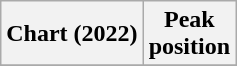<table class="wikitable plainrowheaders" style="text-align:center">
<tr>
<th scope="col">Chart (2022)</th>
<th scope="col">Peak<br>position</th>
</tr>
<tr>
</tr>
</table>
